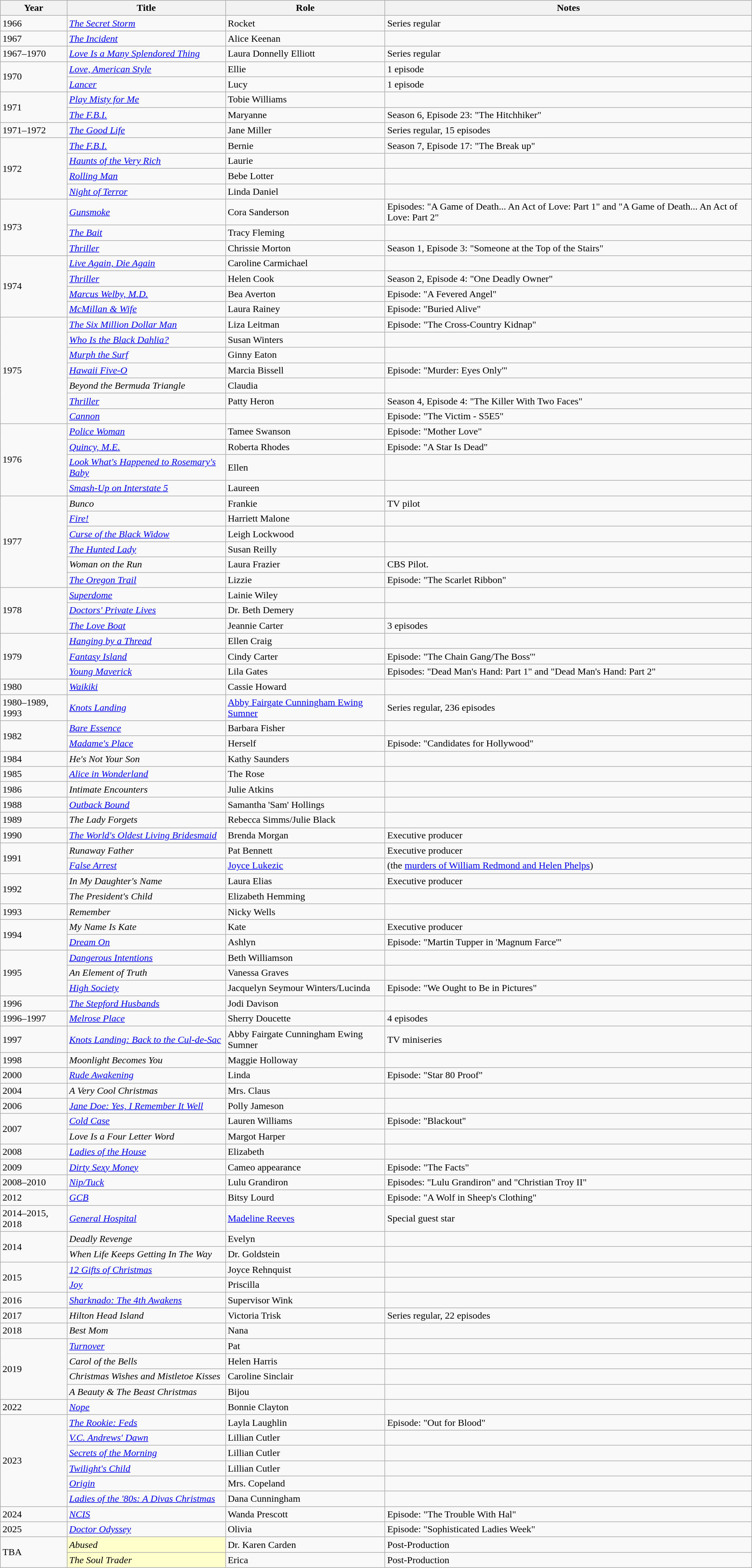<table class="wikitable sortable">
<tr>
<th>Year</th>
<th>Title</th>
<th>Role</th>
<th class="unsortable">Notes</th>
</tr>
<tr>
<td>1966</td>
<td><em><a href='#'>The Secret Storm</a></em></td>
<td>Rocket</td>
<td>Series regular</td>
</tr>
<tr>
<td>1967</td>
<td><em><a href='#'>The Incident</a></em></td>
<td>Alice Keenan</td>
<td></td>
</tr>
<tr>
<td>1967–1970</td>
<td><em><a href='#'>Love Is a Many Splendored Thing</a></em></td>
<td>Laura Donnelly Elliott</td>
<td>Series regular</td>
</tr>
<tr>
<td rowspan="2">1970</td>
<td><em><a href='#'>Love, American Style</a></em></td>
<td>Ellie</td>
<td>1 episode</td>
</tr>
<tr>
<td><em><a href='#'>Lancer</a></em></td>
<td>Lucy</td>
<td>1 episode</td>
</tr>
<tr>
<td rowspan="2">1971</td>
<td><em><a href='#'>Play Misty for Me</a></em></td>
<td>Tobie Williams</td>
<td></td>
</tr>
<tr>
<td><em><a href='#'>The F.B.I.</a></em></td>
<td>Maryanne</td>
<td>Season 6, Episode 23: "The Hitchhiker"</td>
</tr>
<tr>
<td>1971–1972</td>
<td><em><a href='#'>The Good Life</a></em></td>
<td>Jane Miller</td>
<td>Series regular, 15 episodes</td>
</tr>
<tr>
<td rowspan="4">1972</td>
<td><em><a href='#'>The F.B.I.</a></em></td>
<td>Bernie</td>
<td>Season 7, Episode 17: "The Break up"</td>
</tr>
<tr>
<td><em><a href='#'>Haunts of the Very Rich</a></em></td>
<td>Laurie</td>
<td></td>
</tr>
<tr>
<td><em><a href='#'>Rolling Man</a></em></td>
<td>Bebe Lotter</td>
<td></td>
</tr>
<tr>
<td><em><a href='#'>Night of Terror</a></em></td>
<td>Linda Daniel</td>
<td></td>
</tr>
<tr>
<td rowspan="3">1973</td>
<td><em><a href='#'>Gunsmoke</a></em></td>
<td>Cora Sanderson</td>
<td>Episodes: "A Game of Death... An Act of Love: Part 1" and "A Game of Death... An Act of Love: Part 2"</td>
</tr>
<tr>
<td><em><a href='#'>The Bait</a></em></td>
<td>Tracy Fleming</td>
<td></td>
</tr>
<tr>
<td><em><a href='#'>Thriller</a></em></td>
<td>Chrissie Morton</td>
<td>Season 1, Episode 3: "Someone at the Top of the Stairs"</td>
</tr>
<tr>
<td rowspan="4">1974</td>
<td><em><a href='#'>Live Again, Die Again</a></em></td>
<td>Caroline Carmichael</td>
<td></td>
</tr>
<tr>
<td><em><a href='#'>Thriller</a></em></td>
<td>Helen Cook</td>
<td>Season 2, Episode 4: "One Deadly Owner"</td>
</tr>
<tr>
<td><em><a href='#'>Marcus Welby, M.D.</a></em></td>
<td>Bea Averton</td>
<td>Episode: "A Fevered Angel"</td>
</tr>
<tr>
<td><em><a href='#'>McMillan & Wife</a></em></td>
<td>Laura Rainey</td>
<td>Episode: "Buried Alive"</td>
</tr>
<tr>
<td rowspan="7">1975</td>
<td><em><a href='#'>The Six Million Dollar Man</a></em></td>
<td>Liza Leitman</td>
<td>Episode: "The Cross-Country Kidnap"</td>
</tr>
<tr>
<td><em><a href='#'>Who Is the Black Dahlia?</a></em></td>
<td>Susan Winters</td>
<td></td>
</tr>
<tr>
<td><em><a href='#'>Murph the Surf</a></em></td>
<td>Ginny Eaton</td>
<td></td>
</tr>
<tr>
<td><em><a href='#'>Hawaii Five-O</a></em></td>
<td>Marcia Bissell</td>
<td>Episode: "Murder: Eyes Only'"</td>
</tr>
<tr>
<td><em>Beyond the Bermuda Triangle</em></td>
<td>Claudia</td>
<td></td>
</tr>
<tr>
<td><em><a href='#'>Thriller</a></em></td>
<td>Patty Heron</td>
<td>Season 4, Episode 4: "The Killer With Two Faces"</td>
</tr>
<tr>
<td><em><a href='#'>Cannon</a></em></td>
<td></td>
<td>Episode: "The Victim - S5E5"</td>
</tr>
<tr>
<td rowspan="4">1976</td>
<td><em><a href='#'>Police Woman</a></em></td>
<td>Tamee Swanson</td>
<td>Episode: "Mother Love"</td>
</tr>
<tr>
<td><em><a href='#'>Quincy, M.E.</a> </em></td>
<td>Roberta Rhodes</td>
<td>Episode: "A Star Is Dead"</td>
</tr>
<tr>
<td><em><a href='#'>Look What's Happened to Rosemary's Baby</a></em></td>
<td>Ellen</td>
<td></td>
</tr>
<tr>
<td><em><a href='#'>Smash-Up on Interstate 5</a></em></td>
<td>Laureen</td>
<td></td>
</tr>
<tr>
<td rowspan="6">1977</td>
<td><em>Bunco</em></td>
<td>Frankie</td>
<td>TV pilot</td>
</tr>
<tr>
<td><em><a href='#'>Fire!</a></em></td>
<td>Harriett Malone</td>
<td></td>
</tr>
<tr>
<td><em><a href='#'>Curse of the Black Widow</a></em></td>
<td>Leigh Lockwood</td>
<td></td>
</tr>
<tr>
<td><em><a href='#'>The Hunted Lady</a></em></td>
<td>Susan Reilly</td>
<td></td>
</tr>
<tr>
<td><em>Woman on the Run</em></td>
<td>Laura Frazier</td>
<td>CBS Pilot.</td>
</tr>
<tr>
<td><em><a href='#'>The Oregon Trail</a></em></td>
<td>Lizzie</td>
<td>Episode: "The Scarlet Ribbon"</td>
</tr>
<tr>
<td rowspan="3">1978</td>
<td><em><a href='#'>Superdome</a></em></td>
<td>Lainie Wiley</td>
<td></td>
</tr>
<tr>
<td><em><a href='#'>Doctors' Private Lives</a></em></td>
<td>Dr. Beth Demery</td>
<td></td>
</tr>
<tr>
<td><em><a href='#'>The Love Boat</a></em></td>
<td>Jeannie Carter</td>
<td>3 episodes</td>
</tr>
<tr>
<td rowspan="3">1979</td>
<td><em><a href='#'>Hanging by a Thread</a></em></td>
<td>Ellen Craig</td>
<td></td>
</tr>
<tr>
<td><em><a href='#'>Fantasy Island</a></em></td>
<td>Cindy Carter</td>
<td>Episode: "The Chain Gang/The Boss'"</td>
</tr>
<tr>
<td><em><a href='#'>Young Maverick</a></em></td>
<td>Lila Gates</td>
<td>Episodes: "Dead Man's Hand: Part 1" and "Dead Man's Hand: Part 2"</td>
</tr>
<tr>
<td>1980</td>
<td><em><a href='#'>Waikiki</a></em></td>
<td>Cassie Howard</td>
<td></td>
</tr>
<tr>
<td>1980–1989, 1993</td>
<td><em><a href='#'>Knots Landing</a></em></td>
<td><a href='#'>Abby Fairgate Cunningham Ewing Sumner</a></td>
<td>Series regular, 236 episodes</td>
</tr>
<tr>
<td rowspan="2">1982</td>
<td><em><a href='#'>Bare Essence</a></em></td>
<td>Barbara Fisher</td>
<td></td>
</tr>
<tr>
<td><em><a href='#'>Madame's Place</a></em></td>
<td>Herself</td>
<td>Episode: "Candidates for Hollywood"</td>
</tr>
<tr>
<td>1984</td>
<td><em>He's Not Your Son</em></td>
<td>Kathy Saunders</td>
<td></td>
</tr>
<tr>
<td>1985</td>
<td><em><a href='#'>Alice in Wonderland</a></em></td>
<td>The Rose</td>
<td></td>
</tr>
<tr>
<td>1986</td>
<td><em>Intimate Encounters</em></td>
<td>Julie Atkins</td>
<td></td>
</tr>
<tr>
<td>1988</td>
<td><em><a href='#'>Outback Bound</a></em></td>
<td>Samantha 'Sam' Hollings</td>
<td></td>
</tr>
<tr>
<td>1989</td>
<td><em>The Lady Forgets</em></td>
<td>Rebecca Simms/Julie Black</td>
<td></td>
</tr>
<tr>
<td>1990</td>
<td><em><a href='#'>The World's Oldest Living Bridesmaid</a></em></td>
<td>Brenda Morgan</td>
<td>Executive producer</td>
</tr>
<tr>
<td rowspan="2">1991</td>
<td><em>Runaway Father</em></td>
<td>Pat Bennett</td>
<td>Executive producer</td>
</tr>
<tr>
<td><em><a href='#'>False Arrest</a></em></td>
<td><a href='#'>Joyce Lukezic</a></td>
<td> (the <a href='#'>murders of William Redmond and Helen Phelps</a>)</td>
</tr>
<tr>
<td rowspan="2">1992</td>
<td><em>In My Daughter's Name</em></td>
<td>Laura Elias</td>
<td>Executive producer</td>
</tr>
<tr>
<td><em>The President's Child</em></td>
<td>Elizabeth Hemming</td>
<td></td>
</tr>
<tr>
<td>1993</td>
<td><em>Remember</em></td>
<td>Nicky Wells</td>
<td></td>
</tr>
<tr>
<td rowspan="2">1994</td>
<td><em>My Name Is Kate</em></td>
<td>Kate</td>
<td>Executive producer</td>
</tr>
<tr>
<td><em><a href='#'>Dream On</a></em></td>
<td>Ashlyn</td>
<td>Episode: "Martin Tupper in 'Magnum Farce'"</td>
</tr>
<tr>
<td rowspan="3">1995</td>
<td><em><a href='#'>Dangerous Intentions</a></em></td>
<td>Beth Williamson</td>
<td></td>
</tr>
<tr>
<td><em>An Element of Truth</em></td>
<td>Vanessa Graves</td>
<td></td>
</tr>
<tr>
<td><em><a href='#'>High Society</a></em></td>
<td>Jacquelyn Seymour Winters/Lucinda</td>
<td>Episode: "We Ought to Be in Pictures"</td>
</tr>
<tr>
<td>1996</td>
<td><em><a href='#'>The Stepford Husbands</a></em></td>
<td>Jodi Davison</td>
<td></td>
</tr>
<tr>
<td>1996–1997</td>
<td><em><a href='#'>Melrose Place</a></em></td>
<td>Sherry Doucette</td>
<td>4 episodes</td>
</tr>
<tr>
<td>1997</td>
<td><em><a href='#'>Knots Landing: Back to the Cul-de-Sac</a></em></td>
<td>Abby Fairgate Cunningham Ewing Sumner</td>
<td>TV miniseries</td>
</tr>
<tr>
<td>1998</td>
<td><em>Moonlight Becomes You</em></td>
<td>Maggie Holloway</td>
<td></td>
</tr>
<tr>
<td>2000</td>
<td><em><a href='#'>Rude Awakening</a></em></td>
<td>Linda</td>
<td>Episode: "Star 80 Proof"</td>
</tr>
<tr>
<td>2004</td>
<td><em>A Very Cool Christmas</em></td>
<td>Mrs. Claus</td>
<td></td>
</tr>
<tr>
<td>2006</td>
<td><em><a href='#'>Jane Doe: Yes, I Remember It Well</a></em></td>
<td>Polly Jameson</td>
<td></td>
</tr>
<tr>
<td rowspan="2">2007</td>
<td><em><a href='#'>Cold Case</a></em></td>
<td>Lauren Williams</td>
<td>Episode: "Blackout"</td>
</tr>
<tr>
<td><em>Love Is a Four Letter Word</em></td>
<td>Margot Harper</td>
<td></td>
</tr>
<tr>
<td>2008</td>
<td><em><a href='#'>Ladies of the House</a></em></td>
<td>Elizabeth</td>
<td></td>
</tr>
<tr>
<td>2009</td>
<td><em><a href='#'>Dirty Sexy Money</a></em></td>
<td>Cameo appearance</td>
<td>Episode: "The Facts"</td>
</tr>
<tr>
<td>2008–2010</td>
<td><em><a href='#'>Nip/Tuck</a></em></td>
<td>Lulu Grandiron</td>
<td>Episodes: "Lulu Grandiron" and "Christian Troy II"</td>
</tr>
<tr>
<td>2012</td>
<td><em><a href='#'>GCB</a></em></td>
<td>Bitsy Lourd</td>
<td>Episode: "A Wolf in Sheep's Clothing"</td>
</tr>
<tr>
<td>2014–2015, 2018</td>
<td><em><a href='#'>General Hospital</a></em></td>
<td><a href='#'>Madeline Reeves</a></td>
<td>Special guest star</td>
</tr>
<tr>
<td rowspan="2">2014</td>
<td><em>Deadly Revenge</em></td>
<td>Evelyn</td>
<td></td>
</tr>
<tr>
<td><em>When Life Keeps Getting In The Way</em></td>
<td>Dr. Goldstein</td>
<td></td>
</tr>
<tr>
<td rowspan="2">2015</td>
<td><em><a href='#'>12 Gifts of Christmas</a></em></td>
<td>Joyce Rehnquist</td>
<td></td>
</tr>
<tr>
<td><em><a href='#'>Joy</a></em></td>
<td>Priscilla</td>
<td></td>
</tr>
<tr>
<td>2016</td>
<td><em><a href='#'>Sharknado: The 4th Awakens</a></em></td>
<td>Supervisor Wink</td>
<td></td>
</tr>
<tr>
<td>2017</td>
<td><em>Hilton Head Island</em></td>
<td>Victoria Trisk</td>
<td>Series regular, 22 episodes</td>
</tr>
<tr>
<td>2018</td>
<td><em>Best Mom</em></td>
<td>Nana</td>
<td></td>
</tr>
<tr>
<td rowspan="4">2019</td>
<td><em><a href='#'>Turnover</a></em></td>
<td>Pat</td>
<td></td>
</tr>
<tr>
<td><em>Carol of the Bells</em></td>
<td>Helen Harris</td>
<td></td>
</tr>
<tr>
<td><em>Christmas Wishes and Mistletoe Kisses</em></td>
<td>Caroline Sinclair</td>
<td></td>
</tr>
<tr>
<td><em>A Beauty & The Beast Christmas</em></td>
<td>Bijou</td>
<td></td>
</tr>
<tr>
<td>2022</td>
<td><em><a href='#'>Nope</a></em></td>
<td>Bonnie Clayton</td>
<td></td>
</tr>
<tr>
<td rowspan="6">2023</td>
<td><em><a href='#'>The Rookie: Feds</a></em></td>
<td>Layla Laughlin</td>
<td>Episode: "Out for Blood"</td>
</tr>
<tr>
<td><em><a href='#'>V.C. Andrews' Dawn</a></em></td>
<td>Lillian Cutler</td>
<td></td>
</tr>
<tr>
<td><em><a href='#'>Secrets of the Morning</a></em></td>
<td>Lillian Cutler</td>
<td></td>
</tr>
<tr>
<td><em><a href='#'>Twilight's Child</a></em></td>
<td>Lillian Cutler</td>
<td></td>
</tr>
<tr>
<td><em><a href='#'>Origin</a></em></td>
<td>Mrs. Copeland</td>
<td></td>
</tr>
<tr>
<td><em><a href='#'>Ladies of the '80s: A Divas Christmas</a></em></td>
<td>Dana Cunningham</td>
<td></td>
</tr>
<tr>
<td>2024</td>
<td><em><a href='#'>NCIS</a></em></td>
<td>Wanda Prescott</td>
<td>Episode: "The Trouble With Hal"</td>
</tr>
<tr>
<td>2025</td>
<td><em><a href='#'>Doctor Odyssey</a></em></td>
<td>Olivia</td>
<td>Episode: "Sophisticated Ladies Week"</td>
</tr>
<tr>
<td rowspan="2">TBA</td>
<td style="background:#FFFFCC;"><em>Abused</em> </td>
<td>Dr. Karen Carden</td>
<td>Post-Production</td>
</tr>
<tr>
<td style="background:#FFFFCC;"><em>The Soul Trader</em> </td>
<td>Erica</td>
<td>Post-Production</td>
</tr>
</table>
